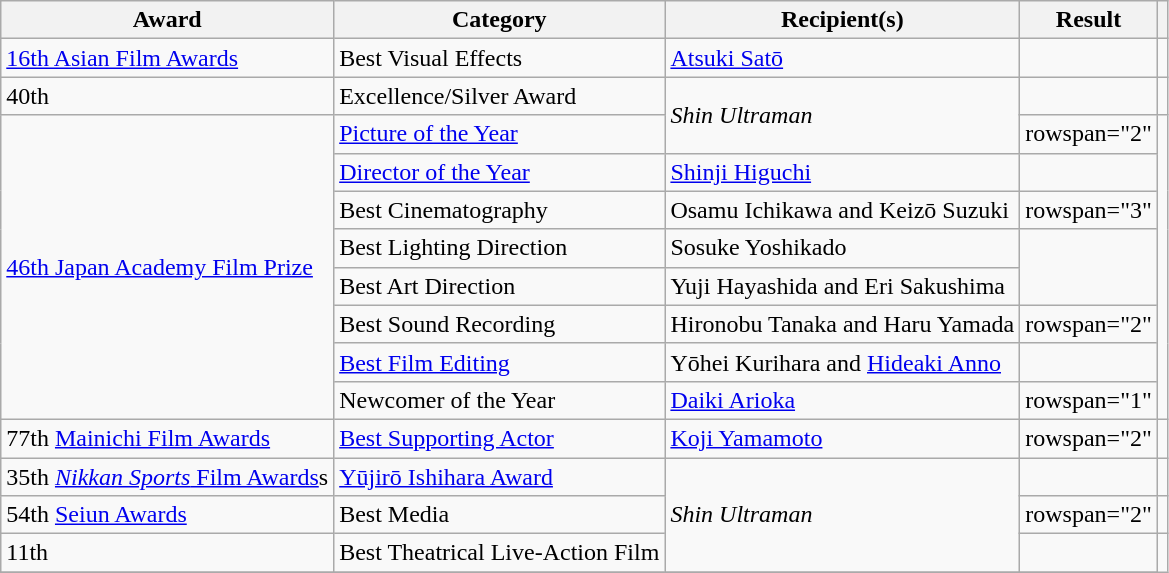<table class="wikitable plainrowheaders sortable">
<tr>
<th scope="col">Award</th>
<th scope="col">Category</th>
<th scope="col">Recipient(s)</th>
<th scope="col">Result</th>
<th scope="col" class="unsortable"></th>
</tr>
<tr>
<td><a href='#'>16th Asian Film Awards</a></td>
<td>Best Visual Effects</td>
<td><a href='#'>Atsuki Satō</a></td>
<td></td>
<td style="text-align:center;"></td>
</tr>
<tr>
<td>40th </td>
<td>Excellence/Silver Award</td>
<td rowspan="2"><em>Shin Ultraman</em></td>
<td></td>
<td style="text-align:center;"></td>
</tr>
<tr>
<td rowspan="8"><a href='#'>46th Japan Academy Film Prize</a></td>
<td><a href='#'>Picture of the Year</a></td>
<td>rowspan="2" </td>
<td rowspan="8" style="text-align:center;"></td>
</tr>
<tr>
<td><a href='#'>Director of the Year</a></td>
<td><a href='#'>Shinji Higuchi</a></td>
</tr>
<tr>
<td>Best Cinematography</td>
<td>Osamu Ichikawa and Keizō Suzuki</td>
<td>rowspan="3" </td>
</tr>
<tr>
<td>Best Lighting Direction</td>
<td>Sosuke Yoshikado</td>
</tr>
<tr>
<td>Best Art Direction</td>
<td>Yuji Hayashida and Eri Sakushima</td>
</tr>
<tr>
<td>Best Sound Recording</td>
<td>Hironobu Tanaka and Haru Yamada</td>
<td>rowspan="2" </td>
</tr>
<tr>
<td><a href='#'>Best Film Editing</a></td>
<td>Yōhei Kurihara and <a href='#'>Hideaki Anno</a></td>
</tr>
<tr>
<td>Newcomer of the Year</td>
<td><a href='#'>Daiki Arioka</a></td>
<td>rowspan="1" </td>
</tr>
<tr>
<td>77th <a href='#'>Mainichi Film Awards</a></td>
<td><a href='#'>Best Supporting Actor</a></td>
<td><a href='#'>Koji Yamamoto</a></td>
<td>rowspan="2" </td>
<td style="text-align:center;"></td>
</tr>
<tr>
<td>35th <a href='#'><em>Nikkan Sports</em> Film Awards</a>s</td>
<td><a href='#'>Yūjirō Ishihara Award</a></td>
<td rowspan="3"><em>Shin Ultraman</em></td>
<td style="text-align:center;"></td>
</tr>
<tr>
<td>54th <a href='#'>Seiun Awards</a></td>
<td>Best Media</td>
<td>rowspan="2" </td>
<td style="text-align:center;"></td>
</tr>
<tr>
<td>11th </td>
<td>Best Theatrical Live-Action Film</td>
<td style="text-align:center;"></td>
</tr>
<tr>
</tr>
</table>
